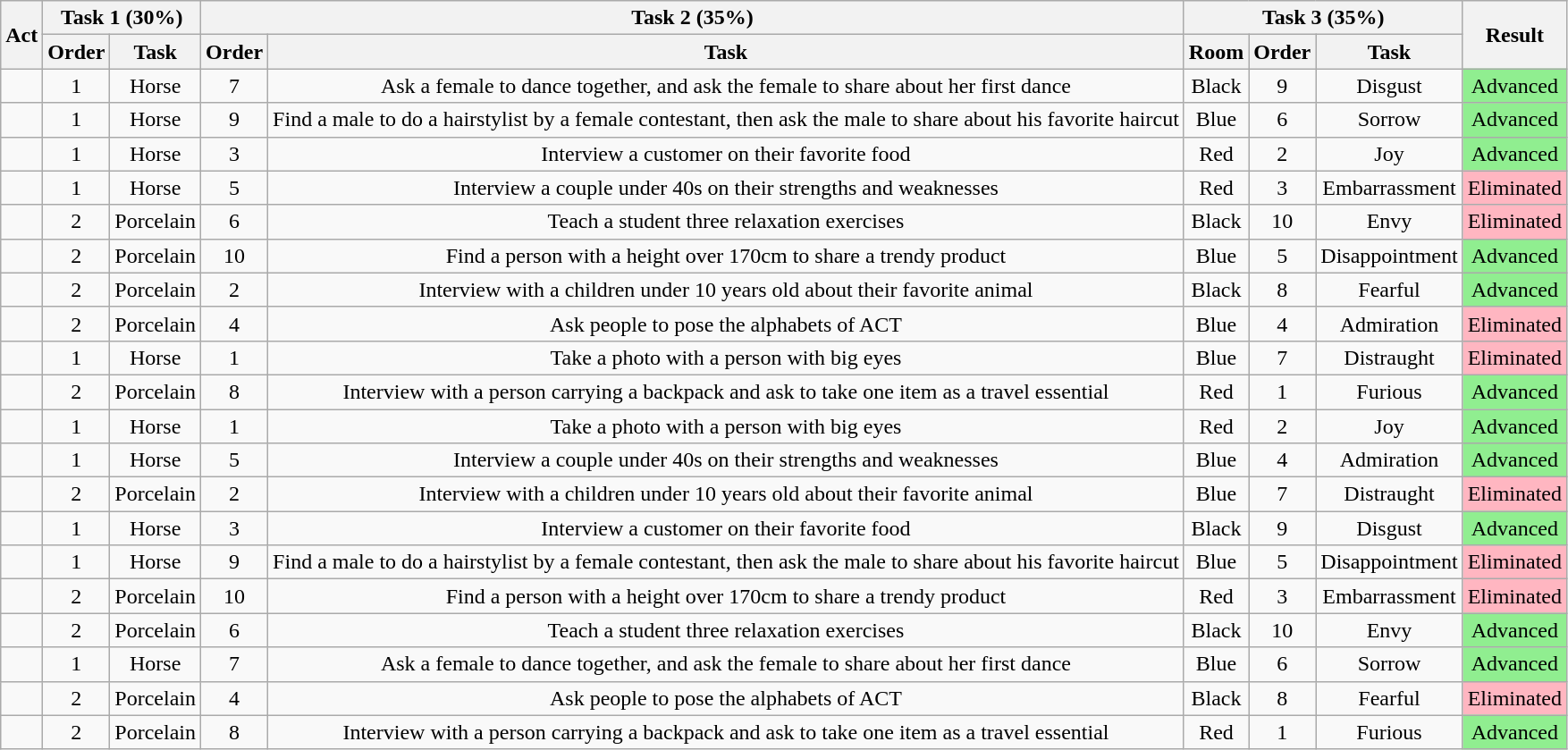<table class="wikitable sortable" style=text-align:center;">
<tr>
<th rowspan=2>Act</th>
<th colspan=2>Task 1 (30%)</th>
<th colspan=2>Task 2 (35%)</th>
<th colspan=3>Task 3 (35%)</th>
<th rowspan=2>Result</th>
</tr>
<tr>
<th>Order</th>
<th class="unsortable">Task</th>
<th>Order</th>
<th class="unsortable">Task</th>
<th class="unsortable">Room</th>
<th>Order</th>
<th class="unsortable">Task</th>
</tr>
<tr>
<td></td>
<td>1</td>
<td>Horse</td>
<td>7</td>
<td>Ask a female to dance together, and ask the female to share about her first dance</td>
<td>Black</td>
<td>9</td>
<td>Disgust</td>
<td style="background:lightgreen;">Advanced</td>
</tr>
<tr>
<td></td>
<td>1</td>
<td>Horse</td>
<td>9</td>
<td>Find a male to do a hairstylist by a female contestant, then ask the male to share about his favorite haircut</td>
<td>Blue</td>
<td>6</td>
<td>Sorrow</td>
<td style="background:lightgreen;">Advanced</td>
</tr>
<tr>
<td></td>
<td>1</td>
<td>Horse</td>
<td>3</td>
<td>Interview a customer on their favorite food</td>
<td>Red</td>
<td>2</td>
<td>Joy</td>
<td style="background:lightgreen;">Advanced</td>
</tr>
<tr>
<td></td>
<td>1</td>
<td>Horse</td>
<td>5</td>
<td>Interview a couple under 40s on their strengths and weaknesses</td>
<td>Red</td>
<td>3</td>
<td>Embarrassment</td>
<td style="background:lightpink;">Eliminated</td>
</tr>
<tr>
<td></td>
<td>2</td>
<td>Porcelain</td>
<td>6</td>
<td>Teach a student three relaxation exercises</td>
<td>Black</td>
<td>10</td>
<td>Envy</td>
<td style="background:lightpink;">Eliminated</td>
</tr>
<tr>
<td></td>
<td>2</td>
<td>Porcelain</td>
<td>10</td>
<td>Find a person with a height over 170cm to share a trendy product</td>
<td>Blue</td>
<td>5</td>
<td>Disappointment</td>
<td style="background:lightgreen;">Advanced</td>
</tr>
<tr>
<td></td>
<td>2</td>
<td>Porcelain</td>
<td>2</td>
<td>Interview with a children under 10 years old about their favorite animal</td>
<td>Black</td>
<td>8</td>
<td>Fearful</td>
<td style="background:lightgreen;">Advanced</td>
</tr>
<tr>
<td></td>
<td>2</td>
<td>Porcelain</td>
<td>4</td>
<td>Ask people to pose the alphabets of ACT</td>
<td>Blue</td>
<td>4</td>
<td>Admiration</td>
<td style="background:lightpink;">Eliminated</td>
</tr>
<tr>
<td></td>
<td>1</td>
<td>Horse</td>
<td>1</td>
<td>Take a photo with a person with big eyes</td>
<td>Blue</td>
<td>7</td>
<td>Distraught</td>
<td style="background:lightpink;">Eliminated</td>
</tr>
<tr>
<td></td>
<td>2</td>
<td>Porcelain</td>
<td>8</td>
<td>Interview with a person carrying a backpack and ask to take one item as a travel essential</td>
<td>Red</td>
<td>1</td>
<td>Furious</td>
<td style="background:lightgreen;">Advanced</td>
</tr>
<tr>
<td></td>
<td>1</td>
<td>Horse</td>
<td>1</td>
<td>Take a photo with a person with big eyes</td>
<td>Red</td>
<td>2</td>
<td>Joy</td>
<td style="background:lightgreen;">Advanced</td>
</tr>
<tr>
<td></td>
<td>1</td>
<td>Horse</td>
<td>5</td>
<td>Interview a couple under 40s on their strengths and weaknesses</td>
<td>Blue</td>
<td>4</td>
<td>Admiration</td>
<td style="background:lightgreen;">Advanced</td>
</tr>
<tr>
<td></td>
<td>2</td>
<td>Porcelain</td>
<td>2</td>
<td>Interview with a children under 10 years old about their favorite animal</td>
<td>Blue</td>
<td>7</td>
<td>Distraught</td>
<td style="background:lightpink;">Eliminated</td>
</tr>
<tr>
<td></td>
<td>1</td>
<td>Horse</td>
<td>3</td>
<td>Interview a customer on their favorite food</td>
<td>Black</td>
<td>9</td>
<td>Disgust</td>
<td style="background:lightgreen;">Advanced</td>
</tr>
<tr>
<td></td>
<td>1</td>
<td>Horse</td>
<td>9</td>
<td>Find a male to do a hairstylist by a female contestant, then ask the male to share about his favorite haircut</td>
<td>Blue</td>
<td>5</td>
<td>Disappointment</td>
<td style="background:lightpink;">Eliminated</td>
</tr>
<tr>
<td></td>
<td>2</td>
<td>Porcelain</td>
<td>10</td>
<td>Find a person with a height over 170cm to share a trendy product</td>
<td>Red</td>
<td>3</td>
<td>Embarrassment</td>
<td style="background:lightpink;">Eliminated</td>
</tr>
<tr>
<td></td>
<td>2</td>
<td>Porcelain</td>
<td>6</td>
<td>Teach a student three relaxation exercises</td>
<td>Black</td>
<td>10</td>
<td>Envy</td>
<td style="background:lightgreen;">Advanced</td>
</tr>
<tr>
<td></td>
<td>1</td>
<td>Horse</td>
<td>7</td>
<td>Ask a female to dance together, and ask the female to share about her first dance</td>
<td>Blue</td>
<td>6</td>
<td>Sorrow</td>
<td style="background:lightgreen;">Advanced</td>
</tr>
<tr>
<td></td>
<td>2</td>
<td>Porcelain</td>
<td>4</td>
<td>Ask people to pose the alphabets of ACT</td>
<td>Black</td>
<td>8</td>
<td>Fearful</td>
<td style="background:lightpink;">Eliminated</td>
</tr>
<tr>
<td></td>
<td>2</td>
<td>Porcelain</td>
<td>8</td>
<td>Interview with a person carrying a backpack and ask to take one item as a travel essential</td>
<td>Red</td>
<td>1</td>
<td>Furious</td>
<td style="background:lightgreen;">Advanced</td>
</tr>
</table>
